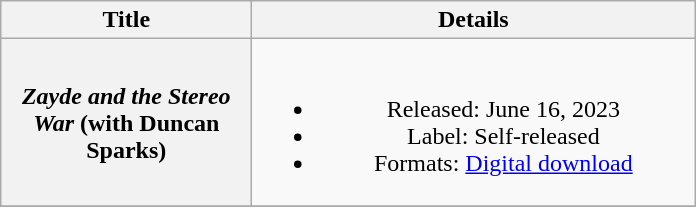<table class="wikitable plainrowheaders" style="text-align:center;">
<tr>
<th scope="col" style="width:10em;">Title</th>
<th scope="col" style="width:18em;">Details</th>
</tr>
<tr>
<th scope="row"><em>Zayde and the Stereo War</em> (with Duncan Sparks)</th>
<td><br><ul><li>Released: June 16, 2023</li><li>Label: Self-released</li><li>Formats: <a href='#'>Digital download</a></li></ul></td>
</tr>
<tr>
</tr>
</table>
